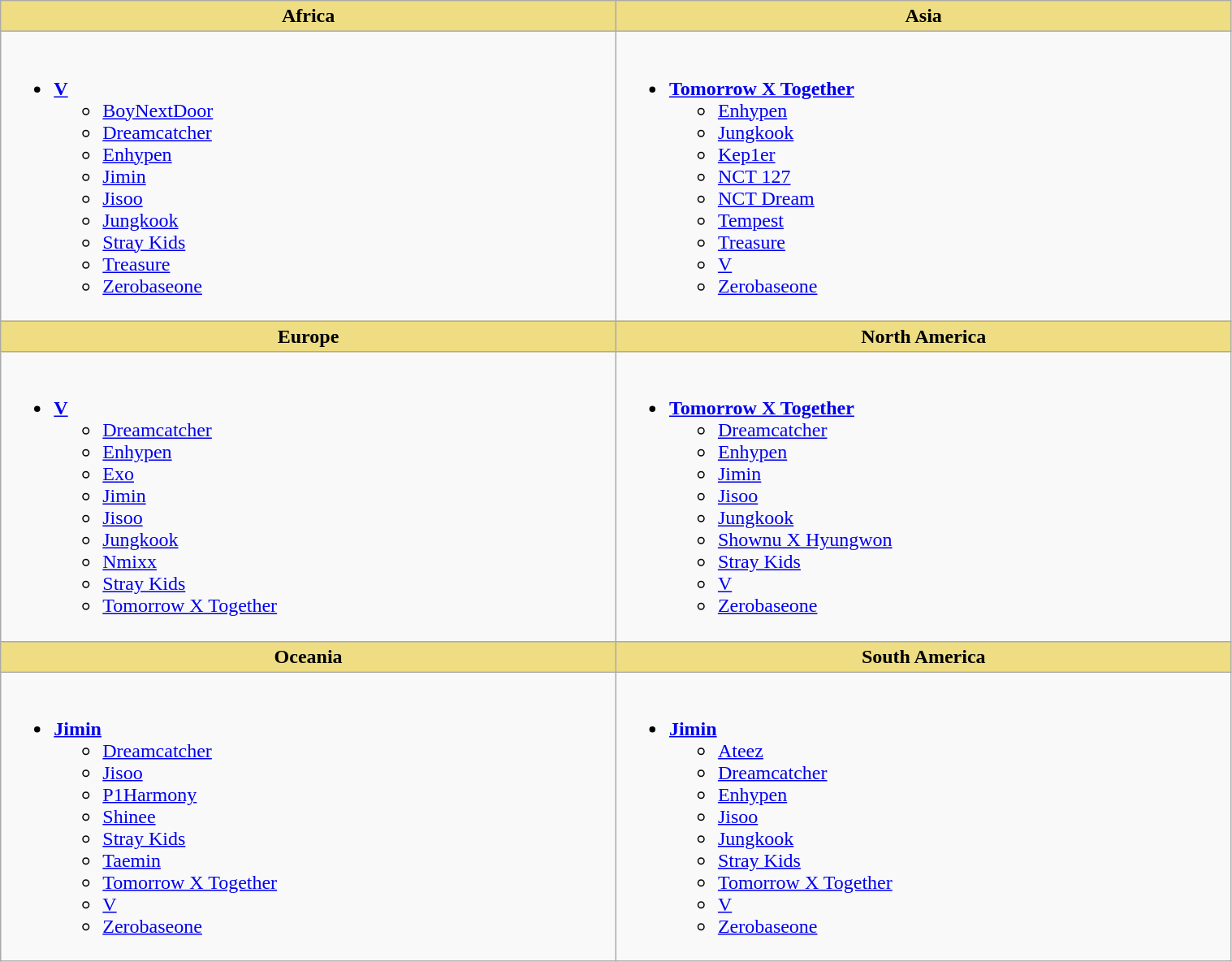<table class="wikitable" style="width:80%">
<tr>
<th scope="col" style="background:#EEDD82; width:40%">Africa</th>
<th scope="col" style="background:#EEDD82; width:40%">Asia</th>
</tr>
<tr>
<td style="vertical-align:top"><br><ul><li><strong><a href='#'>V</a></strong><ul><li><a href='#'>BoyNextDoor</a></li><li><a href='#'>Dreamcatcher</a></li><li><a href='#'>Enhypen</a></li><li><a href='#'>Jimin</a></li><li><a href='#'>Jisoo</a></li><li><a href='#'>Jungkook</a></li><li><a href='#'>Stray Kids</a></li><li><a href='#'>Treasure</a></li><li><a href='#'>Zerobaseone</a></li></ul></li></ul></td>
<td style="vertical-align:top"><br><ul><li><strong><a href='#'>Tomorrow X Together</a></strong><ul><li><a href='#'>Enhypen</a></li><li><a href='#'>Jungkook</a></li><li><a href='#'>Kep1er</a></li><li><a href='#'>NCT 127</a></li><li><a href='#'>NCT Dream</a></li><li><a href='#'>Tempest</a></li><li><a href='#'>Treasure</a></li><li><a href='#'>V</a></li><li><a href='#'>Zerobaseone</a></li></ul></li></ul></td>
</tr>
<tr>
<th scope="col" style="background:#EEDD82; width:40%">Europe</th>
<th scope="col" style="background:#EEDD82; width:40%">North America</th>
</tr>
<tr>
<td style="vertical-align:top"><br><ul><li><strong><a href='#'>V</a></strong><ul><li><a href='#'>Dreamcatcher</a></li><li><a href='#'>Enhypen</a></li><li><a href='#'>Exo</a></li><li><a href='#'>Jimin</a></li><li><a href='#'>Jisoo</a></li><li><a href='#'>Jungkook</a></li><li><a href='#'>Nmixx</a></li><li><a href='#'>Stray Kids</a></li><li><a href='#'>Tomorrow X Together</a></li></ul></li></ul></td>
<td style="vertical-align:top"><br><ul><li><strong><a href='#'>Tomorrow X Together</a></strong><ul><li><a href='#'>Dreamcatcher</a></li><li><a href='#'>Enhypen</a></li><li><a href='#'>Jimin</a></li><li><a href='#'>Jisoo</a></li><li><a href='#'>Jungkook</a></li><li><a href='#'>Shownu X Hyungwon</a></li><li><a href='#'>Stray Kids</a></li><li><a href='#'>V</a></li><li><a href='#'>Zerobaseone</a></li></ul></li></ul></td>
</tr>
<tr>
<th scope="col" style="background:#EEDD82; width:40%">Oceania</th>
<th scope="col" style="background:#EEDD82; width:40%">South America</th>
</tr>
<tr>
<td style="vertical-align:top"><br><ul><li><strong><a href='#'>Jimin</a></strong><ul><li><a href='#'>Dreamcatcher</a></li><li><a href='#'>Jisoo</a></li><li><a href='#'>P1Harmony</a></li><li><a href='#'>Shinee</a></li><li><a href='#'>Stray Kids</a></li><li><a href='#'>Taemin</a></li><li><a href='#'>Tomorrow X Together</a></li><li><a href='#'>V</a></li><li><a href='#'>Zerobaseone</a></li></ul></li></ul></td>
<td style="vertical-align:top"><br><ul><li><strong><a href='#'>Jimin</a></strong><ul><li><a href='#'>Ateez</a></li><li><a href='#'>Dreamcatcher</a></li><li><a href='#'>Enhypen</a></li><li><a href='#'>Jisoo</a></li><li><a href='#'>Jungkook</a></li><li><a href='#'>Stray Kids</a></li><li><a href='#'>Tomorrow X Together</a></li><li><a href='#'>V</a></li><li><a href='#'>Zerobaseone</a></li></ul></li></ul></td>
</tr>
</table>
